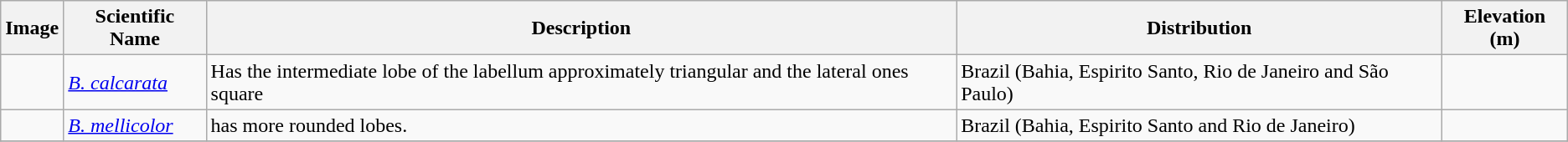<table class="wikitable">
<tr>
<th>Image</th>
<th>Scientific Name</th>
<th>Description</th>
<th>Distribution</th>
<th>Elevation (m)</th>
</tr>
<tr>
<td></td>
<td><em><a href='#'>B.  calcarata</a></em> </td>
<td>Has the intermediate lobe of the labellum approximately triangular and the lateral ones square</td>
<td>Brazil (Bahia, Espirito Santo, Rio de Janeiro and São Paulo)</td>
<td></td>
</tr>
<tr>
<td></td>
<td><em><a href='#'>B. mellicolor</a></em> </td>
<td>has more rounded lobes.</td>
<td>Brazil (Bahia, Espirito Santo and Rio de Janeiro)</td>
<td></td>
</tr>
<tr>
</tr>
</table>
